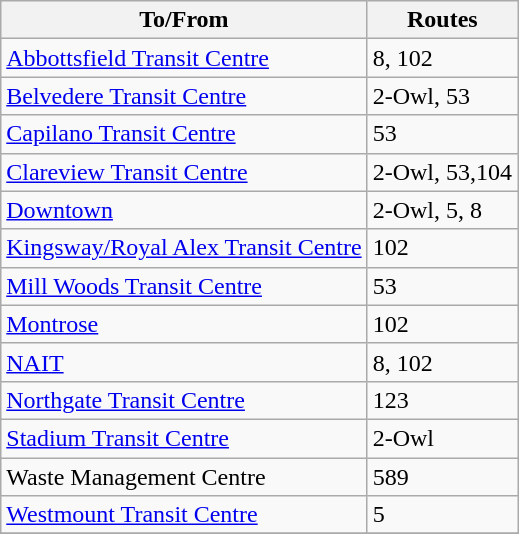<table class="wikitable mw-collapsible mw-collapsed" style="font-size: 100%" width=align=>
<tr>
<th>To/From</th>
<th>Routes</th>
</tr>
<tr>
<td><a href='#'>Abbottsfield Transit Centre</a></td>
<td>8, 102</td>
</tr>
<tr>
<td><a href='#'>Belvedere Transit Centre</a></td>
<td>2-Owl, 53</td>
</tr>
<tr>
<td><a href='#'>Capilano Transit Centre</a></td>
<td>53</td>
</tr>
<tr>
<td><a href='#'>Clareview Transit Centre</a></td>
<td>2-Owl, 53,104</td>
</tr>
<tr>
<td><a href='#'>Downtown</a></td>
<td>2-Owl, 5, 8</td>
</tr>
<tr>
<td><a href='#'>Kingsway/Royal Alex Transit Centre</a></td>
<td>102</td>
</tr>
<tr>
<td><a href='#'>Mill Woods Transit Centre</a></td>
<td>53</td>
</tr>
<tr>
<td><a href='#'>Montrose</a></td>
<td>102</td>
</tr>
<tr>
<td><a href='#'>NAIT</a></td>
<td>8, 102</td>
</tr>
<tr>
<td><a href='#'>Northgate Transit Centre</a></td>
<td>123</td>
</tr>
<tr>
<td><a href='#'>Stadium Transit Centre</a></td>
<td>2-Owl</td>
</tr>
<tr>
<td>Waste Management Centre</td>
<td>589</td>
</tr>
<tr>
<td><a href='#'>Westmount Transit Centre</a></td>
<td>5</td>
</tr>
<tr>
</tr>
</table>
